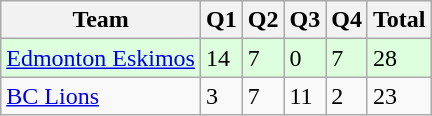<table class="wikitable">
<tr>
<th>Team</th>
<th>Q1</th>
<th>Q2</th>
<th>Q3</th>
<th>Q4</th>
<th>Total</th>
</tr>
<tr style="background-color:#DDFFDD">
<td><a href='#'>Edmonton Eskimos</a></td>
<td>14</td>
<td>7</td>
<td>0</td>
<td>7</td>
<td>28</td>
</tr>
<tr>
<td><a href='#'>BC Lions</a></td>
<td>3</td>
<td>7</td>
<td>11</td>
<td>2</td>
<td>23</td>
</tr>
</table>
